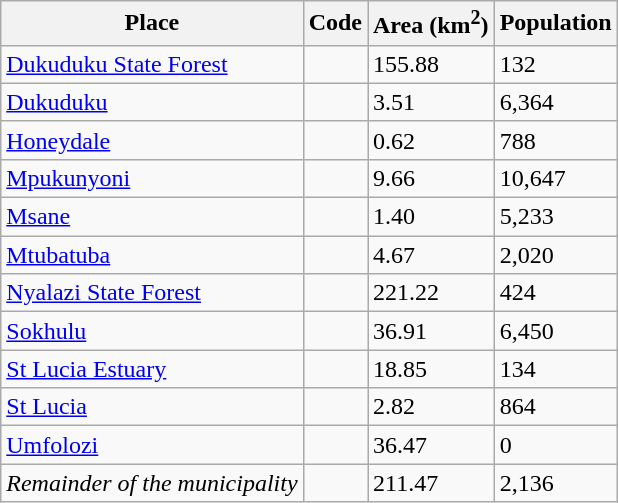<table class="wikitable sortable">
<tr>
<th>Place</th>
<th>Code</th>
<th>Area (km<sup>2</sup>)</th>
<th>Population</th>
</tr>
<tr>
<td><a href='#'>Dukuduku State Forest</a></td>
<td></td>
<td>155.88</td>
<td>132</td>
</tr>
<tr>
<td><a href='#'>Dukuduku</a></td>
<td></td>
<td>3.51</td>
<td>6,364</td>
</tr>
<tr>
<td><a href='#'>Honeydale</a></td>
<td></td>
<td>0.62</td>
<td>788</td>
</tr>
<tr>
<td><a href='#'>Mpukunyoni</a></td>
<td></td>
<td>9.66</td>
<td>10,647</td>
</tr>
<tr>
<td><a href='#'>Msane</a></td>
<td></td>
<td>1.40</td>
<td>5,233</td>
</tr>
<tr>
<td><a href='#'>Mtubatuba</a></td>
<td></td>
<td>4.67</td>
<td>2,020</td>
</tr>
<tr>
<td><a href='#'>Nyalazi State Forest</a></td>
<td></td>
<td>221.22</td>
<td>424</td>
</tr>
<tr>
<td><a href='#'>Sokhulu</a></td>
<td></td>
<td>36.91</td>
<td>6,450</td>
</tr>
<tr>
<td><a href='#'>St Lucia Estuary</a></td>
<td></td>
<td>18.85</td>
<td>134</td>
</tr>
<tr>
<td><a href='#'>St Lucia</a></td>
<td></td>
<td>2.82</td>
<td>864</td>
</tr>
<tr>
<td><a href='#'>Umfolozi</a></td>
<td></td>
<td>36.47</td>
<td>0</td>
</tr>
<tr>
<td><em>Remainder of the municipality</em></td>
<td></td>
<td>211.47</td>
<td>2,136</td>
</tr>
</table>
